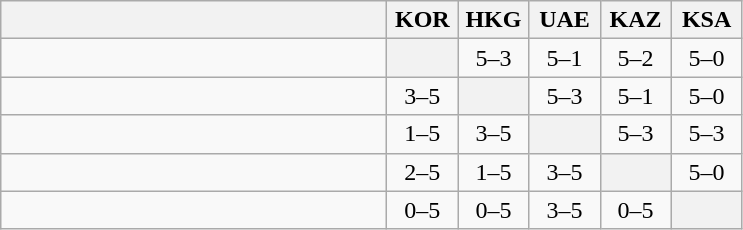<table class="wikitable" style="text-align:center">
<tr>
<th width="250"> </th>
<th width="40">KOR</th>
<th width="40">HKG</th>
<th width="40">UAE</th>
<th width="40">KAZ</th>
<th width="40">KSA</th>
</tr>
<tr>
<td align=left></td>
<th></th>
<td>5–3</td>
<td>5–1</td>
<td>5–2</td>
<td>5–0</td>
</tr>
<tr>
<td align=left></td>
<td>3–5</td>
<th></th>
<td>5–3</td>
<td>5–1</td>
<td>5–0</td>
</tr>
<tr>
<td align=left></td>
<td>1–5</td>
<td>3–5</td>
<th></th>
<td>5–3</td>
<td>5–3</td>
</tr>
<tr>
<td align=left></td>
<td>2–5</td>
<td>1–5</td>
<td>3–5</td>
<th></th>
<td>5–0</td>
</tr>
<tr>
<td align=left></td>
<td>0–5</td>
<td>0–5</td>
<td>3–5</td>
<td>0–5</td>
<th></th>
</tr>
</table>
